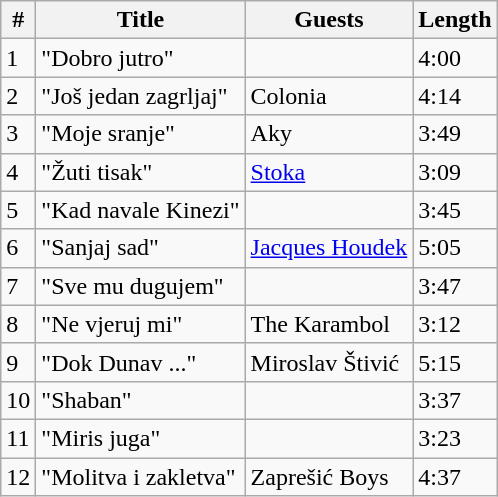<table class="wikitable">
<tr>
<th>#</th>
<th>Title</th>
<th>Guests</th>
<th>Length</th>
</tr>
<tr>
<td>1</td>
<td>"Dobro jutro"</td>
<td></td>
<td>4:00</td>
</tr>
<tr>
<td>2</td>
<td>"Još jedan zagrljaj"</td>
<td>Colonia</td>
<td>4:14</td>
</tr>
<tr>
<td>3</td>
<td>"Moje sranje"</td>
<td>Aky</td>
<td>3:49</td>
</tr>
<tr>
<td>4</td>
<td>"Žuti tisak"</td>
<td><a href='#'>Stoka</a></td>
<td>3:09</td>
</tr>
<tr>
<td>5</td>
<td>"Kad navale Kinezi"</td>
<td></td>
<td>3:45</td>
</tr>
<tr>
<td>6</td>
<td>"Sanjaj sad"</td>
<td><a href='#'>Jacques Houdek</a></td>
<td>5:05</td>
</tr>
<tr>
<td>7</td>
<td>"Sve mu dugujem"</td>
<td></td>
<td>3:47</td>
</tr>
<tr>
<td>8</td>
<td>"Ne vjeruj mi"</td>
<td>The Karambol</td>
<td>3:12</td>
</tr>
<tr>
<td>9</td>
<td>"Dok Dunav ..."</td>
<td>Miroslav Štivić</td>
<td>5:15</td>
</tr>
<tr>
<td>10</td>
<td>"Shaban"</td>
<td></td>
<td>3:37</td>
</tr>
<tr>
<td>11</td>
<td>"Miris juga"</td>
<td></td>
<td>3:23</td>
</tr>
<tr>
<td>12</td>
<td>"Molitva i zakletva"</td>
<td>Zaprešić Boys</td>
<td>4:37</td>
</tr>
</table>
